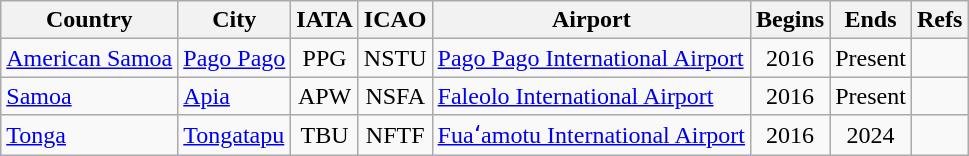<table class="sortable wikitable">
<tr>
<th>Country</th>
<th>City</th>
<th width:50px;">IATA</th>
<th width:50px;">ICAO</th>
<th>Airport</th>
<th>Begins</th>
<th>Ends</th>
<th class="unsortable">Refs</th>
</tr>
<tr>
<td><a href='#'>American Samoa</a><span></span></td>
<td><a href='#'>Pago Pago</a></td>
<td align=center>PPG</td>
<td align=center>NSTU</td>
<td><a href='#'>Pago Pago International Airport</a></td>
<td align=center>2016</td>
<td align=center>Present</td>
<td></td>
</tr>
<tr>
<td><a href='#'>Samoa</a><span></span></td>
<td><a href='#'>Apia</a></td>
<td align=center>APW</td>
<td align=center>NSFA</td>
<td><a href='#'>Faleolo International Airport</a></td>
<td align=center>2016</td>
<td align=center>Present</td>
<td></td>
</tr>
<tr>
<td><a href='#'>Tonga</a><span></span></td>
<td><a href='#'>Tongatapu</a></td>
<td align=center>TBU</td>
<td align=center>NFTF</td>
<td><a href='#'>Fuaʻamotu International Airport</a></td>
<td align=center>2016</td>
<td align=center>2024</td>
<td></td>
</tr>
</table>
